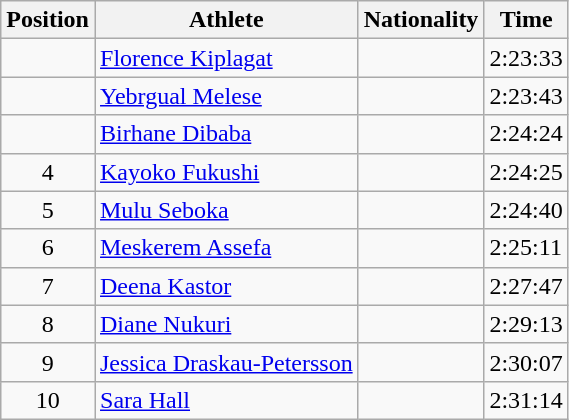<table class="wikitable sortable" border="1">
<tr>
<th>Position</th>
<th>Athlete</th>
<th>Nationality</th>
<th>Time</th>
</tr>
<tr>
<td align=center></td>
<td><a href='#'>Florence Kiplagat</a></td>
<td></td>
<td>2:23:33</td>
</tr>
<tr>
<td align=center></td>
<td><a href='#'>Yebrgual Melese</a></td>
<td></td>
<td>2:23:43</td>
</tr>
<tr>
<td align=center></td>
<td><a href='#'>Birhane Dibaba</a></td>
<td></td>
<td>2:24:24</td>
</tr>
<tr>
<td align=center>4</td>
<td><a href='#'>Kayoko Fukushi</a></td>
<td></td>
<td>2:24:25</td>
</tr>
<tr>
<td align=center>5</td>
<td><a href='#'>Mulu Seboka</a></td>
<td></td>
<td>2:24:40</td>
</tr>
<tr>
<td align=center>6</td>
<td><a href='#'>Meskerem Assefa</a></td>
<td></td>
<td>2:25:11</td>
</tr>
<tr>
<td align=center>7</td>
<td><a href='#'>Deena Kastor</a></td>
<td></td>
<td>2:27:47</td>
</tr>
<tr>
<td align=center>8</td>
<td><a href='#'>Diane Nukuri</a></td>
<td></td>
<td>2:29:13</td>
</tr>
<tr>
<td align=center>9</td>
<td><a href='#'>Jessica Draskau-Petersson</a></td>
<td></td>
<td>2:30:07</td>
</tr>
<tr>
<td align=center>10</td>
<td><a href='#'>Sara Hall</a></td>
<td></td>
<td>2:31:14</td>
</tr>
</table>
